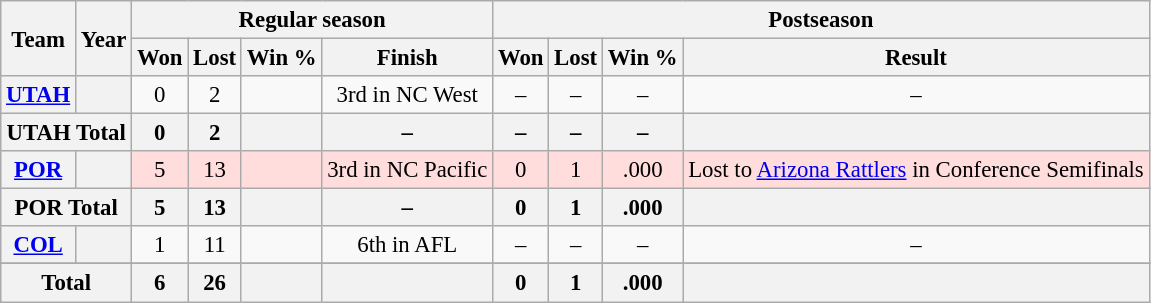<table class="wikitable" style="font-size: 95%; text-align:center;">
<tr>
<th rowspan="2">Team</th>
<th rowspan="2">Year</th>
<th colspan="4">Regular season</th>
<th colspan="4">Postseason</th>
</tr>
<tr>
<th>Won</th>
<th>Lost</th>
<th>Win %</th>
<th>Finish</th>
<th>Won</th>
<th>Lost</th>
<th>Win %</th>
<th>Result</th>
</tr>
<tr>
<th><a href='#'>UTAH</a></th>
<th></th>
<td>0</td>
<td>2</td>
<td></td>
<td>3rd in NC West</td>
<td>–</td>
<td>–</td>
<td>–</td>
<td>–</td>
</tr>
<tr>
<th colspan="2">UTAH Total</th>
<th>0</th>
<th>2</th>
<th></th>
<th>–</th>
<th>–</th>
<th>–</th>
<th>–</th>
<th></th>
</tr>
<tr ! style="background:#fdd;">
<th><a href='#'>POR</a></th>
<th></th>
<td>5</td>
<td>13</td>
<td></td>
<td>3rd in NC Pacific</td>
<td>0</td>
<td>1</td>
<td>.000</td>
<td>Lost to <a href='#'>Arizona Rattlers</a> in Conference Semifinals</td>
</tr>
<tr>
<th colspan="2">POR Total</th>
<th>5</th>
<th>13</th>
<th></th>
<th>–</th>
<th>0</th>
<th>1</th>
<th>.000</th>
<th></th>
</tr>
<tr>
<th><a href='#'>COL</a></th>
<th></th>
<td>1</td>
<td>11</td>
<td></td>
<td>6th in AFL</td>
<td>–</td>
<td>–</td>
<td>–</td>
<td>–</td>
</tr>
<tr>
</tr>
<tr>
<th colspan="2">Total</th>
<th>6</th>
<th>26</th>
<th></th>
<th></th>
<th>0</th>
<th>1</th>
<th>.000</th>
<th></th>
</tr>
</table>
